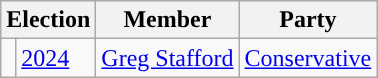<table class="wikitable">
<tr>
<th colspan="2">Election</th>
<th>Member</th>
<th>Party</th>
</tr>
<tr>
<td style="color:inherit;background-color: "></td>
<td><a href='#'>2024</a></td>
<td><a href='#'>Greg Stafford</a></td>
<td><a href='#'>Conservative</a></td>
</tr>
</table>
